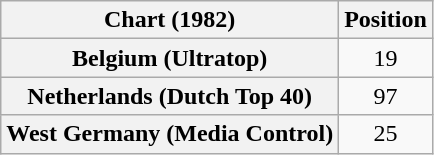<table class="wikitable sortable plainrowheaders" style="text-align:center">
<tr>
<th align="left">Chart (1982)</th>
<th style="text-align:center;">Position</th>
</tr>
<tr>
<th scope="row">Belgium (Ultratop)</th>
<td style="text-align:center;">19</td>
</tr>
<tr>
<th scope="row">Netherlands (Dutch Top 40)</th>
<td style="text-align:center;">97</td>
</tr>
<tr>
<th scope="row">West Germany (Media Control)</th>
<td style="text-align:center;">25</td>
</tr>
</table>
